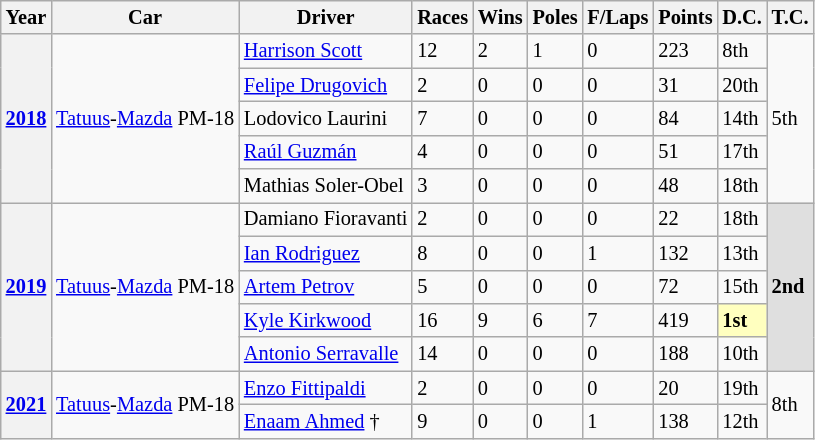<table class="wikitable" style="font-size: 85%">
<tr>
<th>Year</th>
<th>Car</th>
<th>Driver</th>
<th>Races</th>
<th>Wins</th>
<th>Poles</th>
<th>F/Laps</th>
<th>Points</th>
<th>D.C.</th>
<th>T.C.</th>
</tr>
<tr>
<th rowspan="5"><a href='#'>2018</a></th>
<td rowspan="5"><a href='#'>Tatuus</a>-<a href='#'>Mazda</a> PM-18</td>
<td> <a href='#'>Harrison Scott</a></td>
<td>12</td>
<td>2</td>
<td>1</td>
<td>0</td>
<td>223</td>
<td>8th</td>
<td rowspan="5">5th</td>
</tr>
<tr>
<td> <a href='#'>Felipe Drugovich</a></td>
<td>2</td>
<td>0</td>
<td>0</td>
<td>0</td>
<td>31</td>
<td>20th</td>
</tr>
<tr>
<td> Lodovico Laurini</td>
<td>7</td>
<td>0</td>
<td>0</td>
<td>0</td>
<td>84</td>
<td>14th</td>
</tr>
<tr>
<td> <a href='#'>Raúl Guzmán</a></td>
<td>4</td>
<td>0</td>
<td>0</td>
<td>0</td>
<td>51</td>
<td>17th</td>
</tr>
<tr>
<td> Mathias Soler-Obel</td>
<td>3</td>
<td>0</td>
<td>0</td>
<td>0</td>
<td>48</td>
<td>18th</td>
</tr>
<tr>
<th rowspan="5"><a href='#'>2019</a></th>
<td rowspan="5"><a href='#'>Tatuus</a>-<a href='#'>Mazda</a> PM-18</td>
<td> Damiano Fioravanti</td>
<td>2</td>
<td>0</td>
<td>0</td>
<td>0</td>
<td>22</td>
<td>18th</td>
<td rowspan="5" style="background:#DFDFDF;"><strong>2nd</strong></td>
</tr>
<tr>
<td> <a href='#'>Ian Rodriguez</a></td>
<td>8</td>
<td>0</td>
<td>0</td>
<td>1</td>
<td>132</td>
<td>13th</td>
</tr>
<tr>
<td> <a href='#'>Artem Petrov</a></td>
<td>5</td>
<td>0</td>
<td>0</td>
<td>0</td>
<td>72</td>
<td>15th</td>
</tr>
<tr>
<td> <a href='#'>Kyle Kirkwood</a></td>
<td>16</td>
<td>9</td>
<td>6</td>
<td>7</td>
<td>419</td>
<td style="background:#FFFFBF;"><strong>1st</strong></td>
</tr>
<tr>
<td> <a href='#'>Antonio Serravalle</a></td>
<td>14</td>
<td>0</td>
<td>0</td>
<td>0</td>
<td>188</td>
<td>10th</td>
</tr>
<tr>
<th rowspan="2"><a href='#'>2021</a></th>
<td rowspan="2"><a href='#'>Tatuus</a>-<a href='#'>Mazda</a> PM-18</td>
<td> <a href='#'>Enzo Fittipaldi</a></td>
<td>2</td>
<td>0</td>
<td>0</td>
<td>0</td>
<td>20</td>
<td>19th</td>
<td rowspan="2">8th</td>
</tr>
<tr>
<td> <a href='#'>Enaam Ahmed</a> †</td>
<td>9</td>
<td>0</td>
<td>0</td>
<td>1</td>
<td>138</td>
<td>12th</td>
</tr>
</table>
